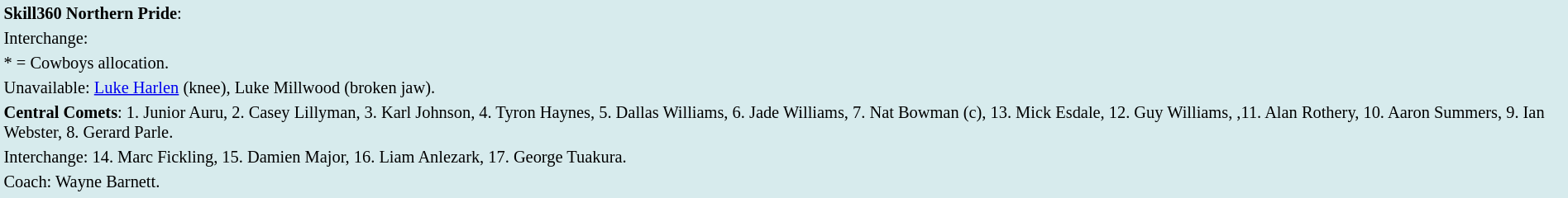<table style="background:#d7ebed; font-size:85%; width:100%;">
<tr>
<td><strong>Skill360 Northern Pride</strong>:             </td>
</tr>
<tr>
<td>Interchange:    </td>
</tr>
<tr>
<td>* = Cowboys allocation.</td>
</tr>
<tr>
<td>Unavailable: <a href='#'>Luke Harlen</a> (knee), Luke Millwood (broken jaw).</td>
</tr>
<tr>
<td><strong>Central Comets</strong>: 1. Junior Auru, 2. Casey Lillyman, 3. Karl Johnson, 4. Tyron Haynes, 5. Dallas Williams, 6. Jade Williams, 7. Nat Bowman (c), 13. Mick Esdale, 12. Guy Williams, ,11. Alan Rothery, 10. Aaron Summers, 9. Ian Webster, 8. Gerard Parle.</td>
</tr>
<tr>
<td>Interchange: 14. Marc Fickling, 15. Damien Major, 16. Liam Anlezark, 17. George Tuakura.</td>
</tr>
<tr>
<td>Coach: Wayne Barnett.</td>
</tr>
<tr>
</tr>
</table>
